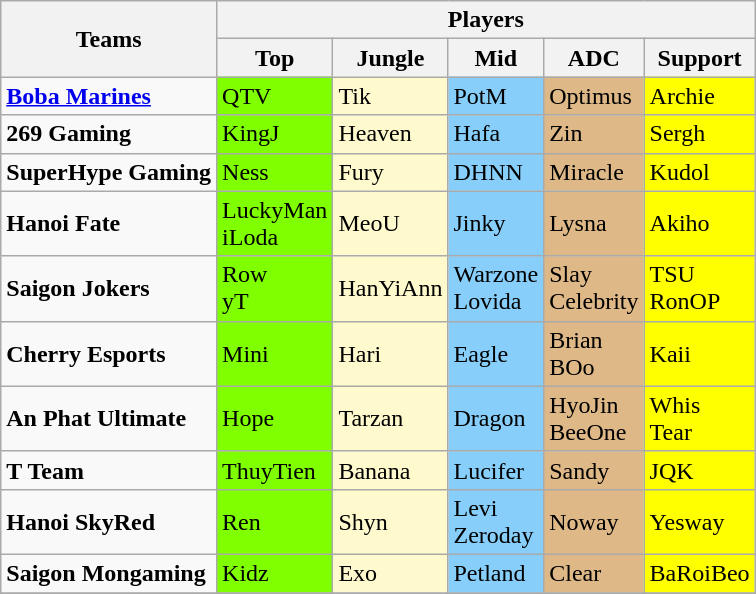<table class="wikitable">
<tr>
<th rowspan="2">Teams</th>
<th colspan="5">Players</th>
</tr>
<tr>
<th>Top</th>
<th>Jungle</th>
<th>Mid</th>
<th>ADC</th>
<th>Support</th>
</tr>
<tr>
<td><strong><a href='#'>Boba Marines</a></strong></td>
<td style="background:#7FFF00;"> QTV</td>
<td style="background:#FFFACD;"> Tik</td>
<td style="background:#87CEFA;"> PotM</td>
<td style="background:#DEB887;"> Optimus</td>
<td style="background:#FFFF00;"> Archie</td>
</tr>
<tr>
<td><strong>269 Gaming</strong></td>
<td style="background:#7FFF00;"> KingJ</td>
<td style="background:#FFFACD;"> Heaven</td>
<td style="background:#87CEFA;"> Hafa</td>
<td style="background:#DEB887;"> Zin</td>
<td style="background:#FFFF00;"> Sergh</td>
</tr>
<tr>
<td><strong>SuperHype Gaming</strong></td>
<td style="background:#7FFF00;"> Ness</td>
<td style="background:#FFFACD;"> Fury</td>
<td style="background:#87CEFA;"> DHNN</td>
<td style="background:#DEB887;"> Miracle</td>
<td style="background:#FFFF00;"> Kudol</td>
</tr>
<tr>
<td><strong>Hanoi Fate</strong></td>
<td style="background:#7FFF00;"> LuckyMan       <br>  iLoda</td>
<td style="background:#FFFACD;"> MeoU</td>
<td style="background:#87CEFA;"> Jinky</td>
<td style="background:#DEB887;"> Lysna</td>
<td style="background:#FFFF00;"> Akiho</td>
</tr>
<tr>
<td><strong>Saigon Jokers</strong></td>
<td style="background:#7FFF00;"> Row        <br>  yT</td>
<td style="background:#FFFACD;"> HanYiAnn</td>
<td style="background:#87CEFA;"> Warzone    <br>  Lovida</td>
<td style="background:#DEB887;"> Slay       <br>  Celebrity</td>
<td style="background:#FFFF00;"> TSU        <br>  RonOP</td>
</tr>
<tr>
<td><strong>Cherry Esports</strong></td>
<td style="background:#7FFF00;"> Mini</td>
<td style="background:#FFFACD;"> Hari</td>
<td style="background:#87CEFA;"> Eagle</td>
<td style="background:#DEB887;"> Brian      <br>  BOo</td>
<td style="background:#FFFF00;"> Kaii</td>
</tr>
<tr>
<td><strong>An Phat Ultimate</strong></td>
<td style="background:#7FFF00;"> Hope</td>
<td style="background:#FFFACD;"> Tarzan</td>
<td style="background:#87CEFA;"> Dragon</td>
<td style="background:#DEB887;"> HyoJin     <br>  BeeOne</td>
<td style="background:#FFFF00;"> Whis       <br>  Tear</td>
</tr>
<tr>
<td><strong>T Team</strong></td>
<td style="background:#7FFF00;"> ThuyTien</td>
<td style="background:#FFFACD;"> Banana</td>
<td style="background:#87CEFA;"> Lucifer</td>
<td style="background:#DEB887;"> Sandy</td>
<td style="background:#FFFF00;"> JQK</td>
</tr>
<tr>
<td><strong>Hanoi SkyRed</strong></td>
<td style="background:#7FFF00;"> Ren</td>
<td style="background:#FFFACD;"> Shyn</td>
<td style="background:#87CEFA;"> Levi     <br>  Zeroday</td>
<td style="background:#DEB887;"> Noway</td>
<td style="background:#FFFF00;"> Yesway</td>
</tr>
<tr>
<td><strong>Saigon Mongaming</strong></td>
<td style="background:#7FFF00;"> Kidz</td>
<td style="background:#FFFACD;"> Exo</td>
<td style="background:#87CEFA;"> Petland</td>
<td style="background:#DEB887;"> Clear</td>
<td style="background:#FFFF00;"> BaRoiBeo</td>
</tr>
<tr>
</tr>
</table>
